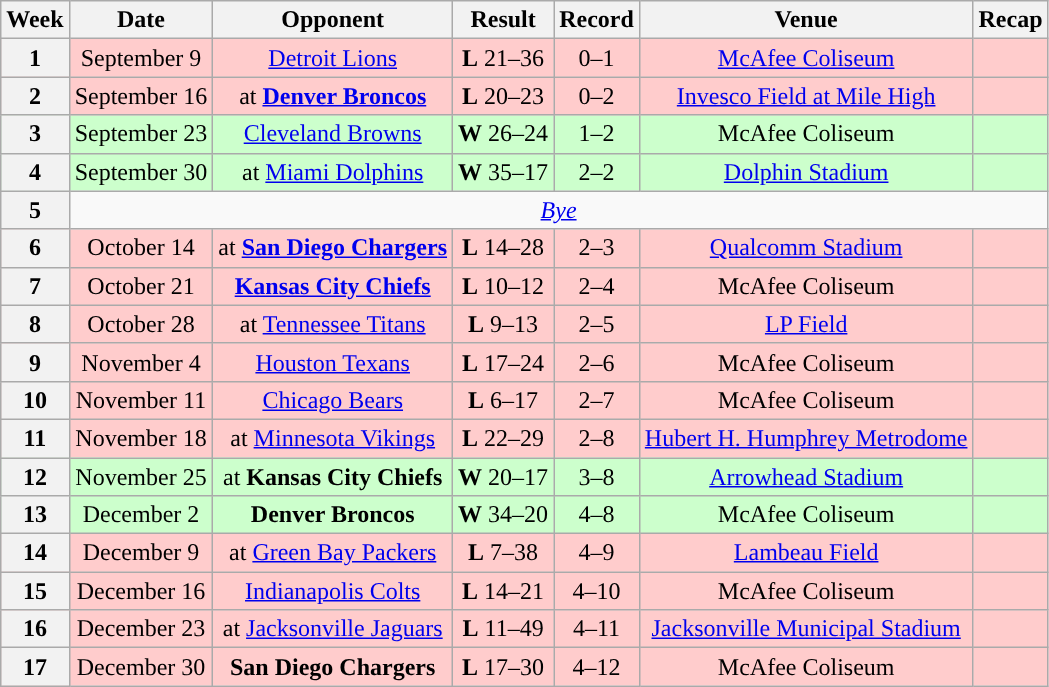<table class="wikitable" style="text-align:center">
<tr>
<th>Week</th>
<th>Date</th>
<th>Opponent</th>
<th>Result</th>
<th>Record</th>
<th>Venue</th>
<th>Recap</th>
</tr>
<tr style="background: #fcc;">
<th>1</th>
<td>September 9</td>
<td><a href='#'>Detroit Lions</a></td>
<td><strong>L</strong> 21–36</td>
<td>0–1</td>
<td><a href='#'>McAfee Coliseum</a></td>
<td></td>
</tr>
<tr style="background: #fcc;">
<th>2</th>
<td>September 16</td>
<td>at <strong><a href='#'>Denver Broncos</a></strong></td>
<td><strong>L</strong> 20–23</td>
<td>0–2</td>
<td><a href='#'>Invesco Field at Mile High</a></td>
<td></td>
</tr>
<tr style="background: #cfc;">
<th>3</th>
<td>September 23</td>
<td><a href='#'>Cleveland Browns</a></td>
<td><strong>W</strong>  26–24</td>
<td>1–2</td>
<td>McAfee Coliseum</td>
<td></td>
</tr>
<tr style="background: #cfc;">
<th>4</th>
<td>September 30</td>
<td>at <a href='#'>Miami Dolphins</a></td>
<td><strong>W</strong> 35–17</td>
<td>2–2</td>
<td><a href='#'>Dolphin Stadium</a></td>
<td></td>
</tr>
<tr>
<th>5</th>
<td colspan=6 align="center"><em><a href='#'>Bye</a></em></td>
</tr>
<tr style="background: #fcc;">
<th>6</th>
<td>October 14</td>
<td>at <strong><a href='#'>San Diego Chargers</a></strong></td>
<td><strong>L</strong> 14–28</td>
<td>2–3</td>
<td><a href='#'>Qualcomm Stadium</a></td>
<td></td>
</tr>
<tr style="background: #fcc;">
<th>7</th>
<td>October 21</td>
<td><strong><a href='#'>Kansas City Chiefs</a></strong></td>
<td><strong>L</strong> 10–12</td>
<td>2–4</td>
<td>McAfee Coliseum</td>
<td></td>
</tr>
<tr style="background: #fcc;">
<th>8</th>
<td>October 28</td>
<td>at <a href='#'>Tennessee Titans</a></td>
<td><strong>L</strong> 9–13</td>
<td>2–5</td>
<td><a href='#'>LP Field</a></td>
<td></td>
</tr>
<tr style="background: #fcc;">
<th>9</th>
<td>November 4</td>
<td><a href='#'>Houston Texans</a></td>
<td><strong>L</strong> 17–24</td>
<td>2–6</td>
<td>McAfee Coliseum</td>
<td></td>
</tr>
<tr style="background: #fcc;">
<th>10</th>
<td>November 11</td>
<td><a href='#'>Chicago Bears</a></td>
<td><strong>L</strong> 6–17</td>
<td>2–7</td>
<td>McAfee Coliseum</td>
<td></td>
</tr>
<tr style="background: #fcc;">
<th>11</th>
<td>November 18</td>
<td>at <a href='#'>Minnesota Vikings</a></td>
<td><strong>L</strong> 22–29</td>
<td>2–8</td>
<td><a href='#'>Hubert H. Humphrey Metrodome</a></td>
<td></td>
</tr>
<tr style="background: #cfc;">
<th>12</th>
<td>November 25</td>
<td>at <strong>Kansas City Chiefs</strong></td>
<td><strong>W</strong> 20–17</td>
<td>3–8</td>
<td><a href='#'>Arrowhead Stadium</a></td>
<td></td>
</tr>
<tr style="background: #cfc;">
<th>13</th>
<td>December 2</td>
<td><strong>Denver Broncos</strong></td>
<td><strong>W</strong> 34–20</td>
<td>4–8</td>
<td>McAfee Coliseum</td>
<td></td>
</tr>
<tr style="background: #fcc;">
<th>14</th>
<td>December 9</td>
<td>at <a href='#'>Green Bay Packers</a></td>
<td><strong>L</strong> 7–38</td>
<td>4–9</td>
<td><a href='#'>Lambeau Field</a></td>
<td></td>
</tr>
<tr style="background: #fcc;">
<th>15</th>
<td>December 16</td>
<td><a href='#'>Indianapolis Colts</a></td>
<td><strong>L</strong> 14–21</td>
<td>4–10</td>
<td>McAfee Coliseum</td>
<td></td>
</tr>
<tr style="background: #fcc;">
<th>16</th>
<td>December 23</td>
<td>at <a href='#'>Jacksonville Jaguars</a></td>
<td><strong>L</strong> 11–49</td>
<td>4–11</td>
<td><a href='#'>Jacksonville Municipal Stadium</a></td>
<td></td>
</tr>
<tr style="background: #fcc;">
<th>17</th>
<td>December 30</td>
<td><strong>San Diego Chargers</strong></td>
<td><strong>L</strong> 17–30</td>
<td>4–12</td>
<td>McAfee Coliseum</td>
<td></td>
</tr>
</table>
